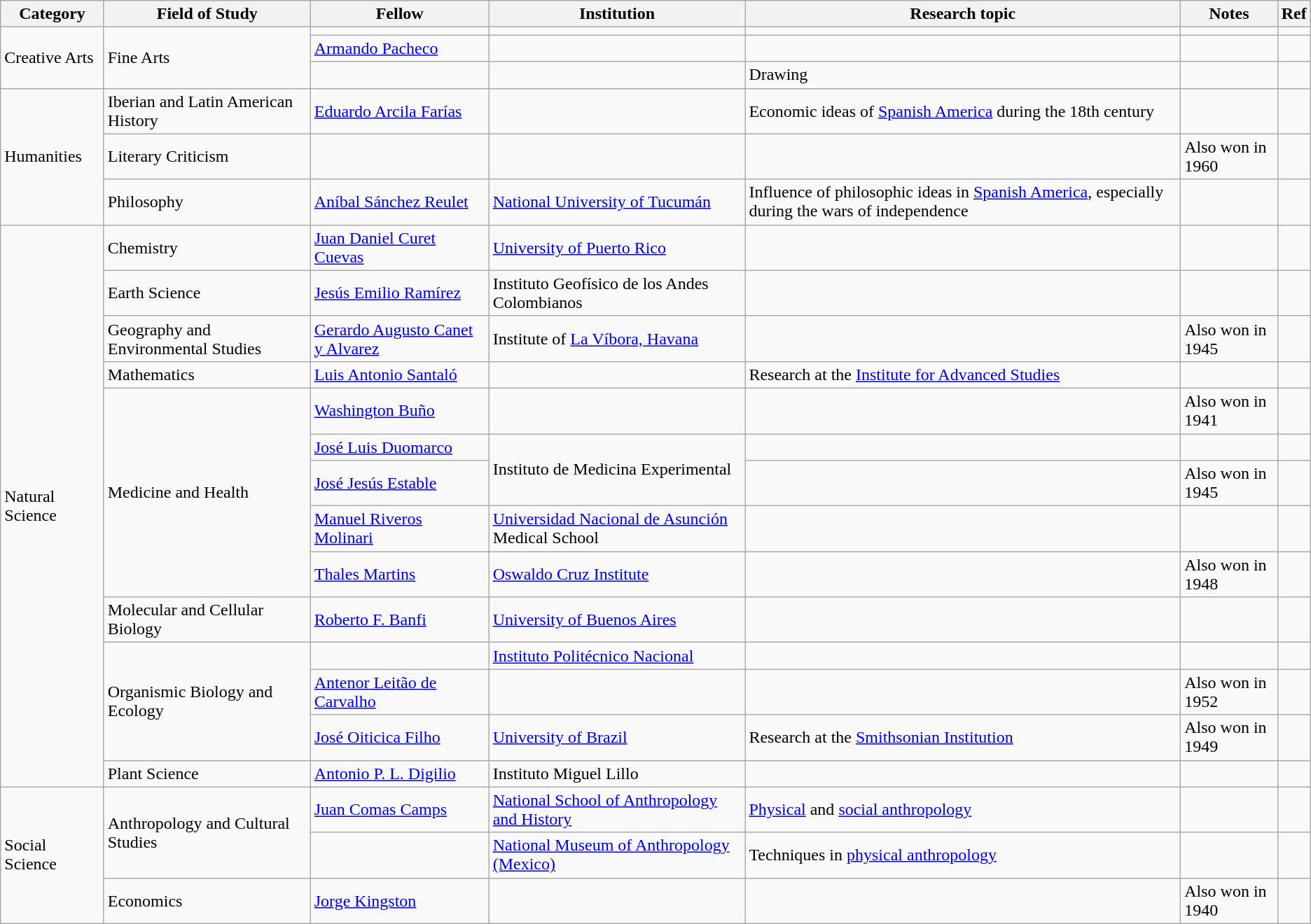<table class="wikitable sortable static-row-numbers static-row-header-text">
<tr>
<th>Category</th>
<th>Field of Study</th>
<th>Fellow</th>
<th>Institution</th>
<th>Research topic</th>
<th>Notes</th>
<th class="unsortable">Ref</th>
</tr>
<tr>
<td rowspan="3">Creative Arts</td>
<td rowspan="3">Fine Arts</td>
<td></td>
<td></td>
<td></td>
<td></td>
<td></td>
</tr>
<tr>
<td><a href='#'>Armando Pacheco</a></td>
<td></td>
<td></td>
<td></td>
<td></td>
</tr>
<tr>
<td></td>
<td></td>
<td>Drawing</td>
<td></td>
<td></td>
</tr>
<tr>
<td rowspan="3">Humanities</td>
<td>Iberian and Latin American History</td>
<td><a href='#'>Eduardo Arcila Farías</a></td>
<td></td>
<td>Economic ideas of <a href='#'>Spanish America</a> during the 18th century</td>
<td></td>
<td></td>
</tr>
<tr>
<td>Literary Criticism</td>
<td></td>
<td></td>
<td></td>
<td>Also won in 1960</td>
<td></td>
</tr>
<tr>
<td>Philosophy</td>
<td><a href='#'>Aníbal Sánchez Reulet</a></td>
<td><a href='#'>National University of Tucumán</a></td>
<td>Influence of philosophic ideas in <a href='#'>Spanish America</a>, especially during the wars of independence</td>
<td></td>
<td></td>
</tr>
<tr>
<td rowspan="14">Natural Science</td>
<td>Chemistry</td>
<td><a href='#'>Juan Daniel Curet Cuevas</a></td>
<td><a href='#'>University of Puerto Rico</a></td>
<td></td>
<td></td>
<td></td>
</tr>
<tr>
<td>Earth Science</td>
<td><a href='#'>Jesús Emilio Ramírez</a></td>
<td>Instituto Geofísico de los Andes Colombianos</td>
<td></td>
<td></td>
<td></td>
</tr>
<tr>
<td>Geography and Environmental Studies</td>
<td><a href='#'>Gerardo Augusto Canet y Alvarez</a></td>
<td>Institute of <a href='#'>La Víbora, Havana</a></td>
<td></td>
<td>Also won in 1945</td>
<td></td>
</tr>
<tr>
<td>Mathematics</td>
<td><a href='#'>Luis Antonio Santaló</a></td>
<td></td>
<td>Research at the <a href='#'>Institute for Advanced Studies</a></td>
<td></td>
<td></td>
</tr>
<tr>
<td rowspan="5">Medicine and Health</td>
<td><a href='#'>Washington Buño</a></td>
<td></td>
<td></td>
<td>Also won in 1941</td>
<td></td>
</tr>
<tr>
<td><a href='#'>José Luis Duomarco</a></td>
<td rowspan="2">Instituto de Medicina Experimental</td>
<td></td>
<td></td>
<td></td>
</tr>
<tr>
<td><a href='#'>José Jesús Estable</a></td>
<td></td>
<td>Also won in 1945</td>
<td></td>
</tr>
<tr>
<td><a href='#'>Manuel Riveros Molinari</a></td>
<td><a href='#'>Universidad Nacional de Asunción</a> Medical School</td>
<td></td>
<td></td>
<td></td>
</tr>
<tr>
<td><a href='#'>Thales Martins</a></td>
<td><a href='#'>Oswaldo Cruz Institute</a></td>
<td></td>
<td>Also won in 1948</td>
<td></td>
</tr>
<tr>
<td>Molecular and Cellular Biology</td>
<td><a href='#'>Roberto F. Banfi</a></td>
<td><a href='#'>University of Buenos Aires</a></td>
<td></td>
<td></td>
<td></td>
</tr>
<tr>
<td rowspan="3">Organismic Biology and Ecology</td>
<td></td>
<td><a href='#'>Instituto Politécnico Nacional</a></td>
<td></td>
<td></td>
<td></td>
</tr>
<tr>
<td><a href='#'>Antenor Leitão de Carvalho</a></td>
<td></td>
<td></td>
<td>Also won in 1952</td>
<td></td>
</tr>
<tr>
<td><a href='#'>José Oiticica Filho</a></td>
<td><a href='#'>University of Brazil</a></td>
<td>Research at the <a href='#'>Smithsonian Institution</a></td>
<td>Also won in 1949</td>
<td></td>
</tr>
<tr>
<td>Plant Science</td>
<td><a href='#'>Antonio P. L. Digilio</a></td>
<td>Instituto Miguel Lillo</td>
<td></td>
<td></td>
<td></td>
</tr>
<tr>
<td rowspan="3">Social Science</td>
<td rowspan="2">Anthropology and Cultural Studies</td>
<td><a href='#'>Juan Comas Camps</a></td>
<td><a href='#'>National School of Anthropology and History</a></td>
<td><a href='#'>Physical</a> and <a href='#'>social anthropology</a></td>
<td></td>
<td></td>
</tr>
<tr>
<td></td>
<td><a href='#'>National Museum of Anthropology (Mexico)</a></td>
<td>Techniques in <a href='#'>physical anthropology</a></td>
<td></td>
<td></td>
</tr>
<tr>
<td>Economics</td>
<td><a href='#'>Jorge Kingston</a></td>
<td></td>
<td></td>
<td>Also won in 1940</td>
<td></td>
</tr>
</table>
